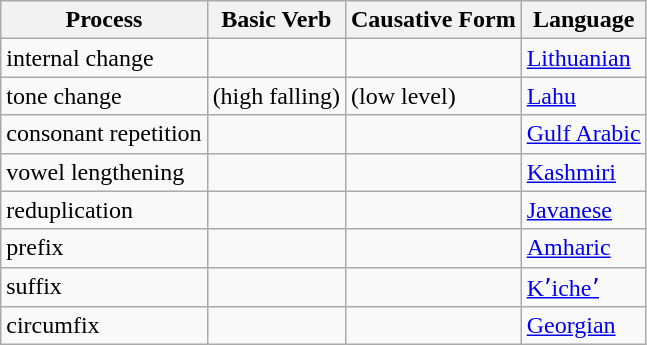<table class="wikitable">
<tr>
<th>Process</th>
<th>Basic Verb</th>
<th>Causative Form</th>
<th>Language</th>
</tr>
<tr>
<td>internal change</td>
<td> </td>
<td> </td>
<td><a href='#'>Lithuanian</a></td>
</tr>
<tr>
<td>tone change</td>
<td> (high falling) </td>
<td> (low level) </td>
<td><a href='#'>Lahu</a></td>
</tr>
<tr>
<td>consonant repetition</td>
<td> </td>
<td> </td>
<td><a href='#'>Gulf Arabic</a></td>
</tr>
<tr>
<td>vowel lengthening</td>
<td> </td>
<td> </td>
<td><a href='#'>Kashmiri</a></td>
</tr>
<tr>
<td>reduplication</td>
<td> </td>
<td> </td>
<td><a href='#'>Javanese</a></td>
</tr>
<tr>
<td>prefix</td>
<td> </td>
<td> </td>
<td><a href='#'>Amharic</a></td>
</tr>
<tr>
<td>suffix</td>
<td> </td>
<td> </td>
<td><a href='#'>Kʼicheʼ</a></td>
</tr>
<tr>
<td>circumfix</td>
<td> </td>
<td> </td>
<td><a href='#'>Georgian</a></td>
</tr>
</table>
